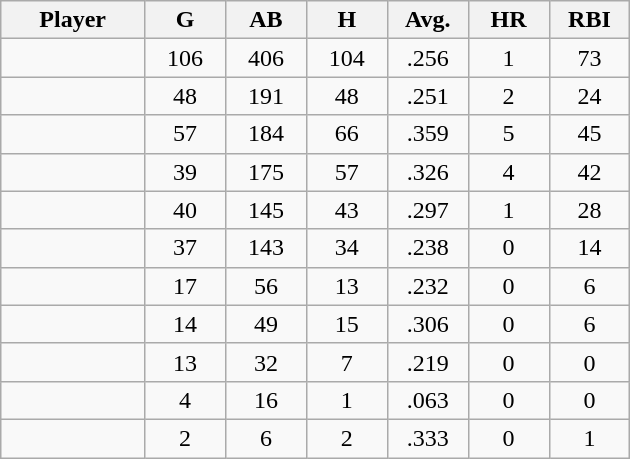<table class="wikitable sortable">
<tr>
<th bgcolor="#DDDDFF" width="16%">Player</th>
<th bgcolor="#DDDDFF" width="9%">G</th>
<th bgcolor="#DDDDFF" width="9%">AB</th>
<th bgcolor="#DDDDFF" width="9%">H</th>
<th bgcolor="#DDDDFF" width="9%">Avg.</th>
<th bgcolor="#DDDDFF" width="9%">HR</th>
<th bgcolor="#DDDDFF" width="9%">RBI</th>
</tr>
<tr align="center">
<td></td>
<td>106</td>
<td>406</td>
<td>104</td>
<td>.256</td>
<td>1</td>
<td>73</td>
</tr>
<tr align="center">
<td></td>
<td>48</td>
<td>191</td>
<td>48</td>
<td>.251</td>
<td>2</td>
<td>24</td>
</tr>
<tr align="center">
<td></td>
<td>57</td>
<td>184</td>
<td>66</td>
<td>.359</td>
<td>5</td>
<td>45</td>
</tr>
<tr align="center">
<td></td>
<td>39</td>
<td>175</td>
<td>57</td>
<td>.326</td>
<td>4</td>
<td>42</td>
</tr>
<tr align="center">
<td></td>
<td>40</td>
<td>145</td>
<td>43</td>
<td>.297</td>
<td>1</td>
<td>28</td>
</tr>
<tr align="center">
<td></td>
<td>37</td>
<td>143</td>
<td>34</td>
<td>.238</td>
<td>0</td>
<td>14</td>
</tr>
<tr align="center">
<td></td>
<td>17</td>
<td>56</td>
<td>13</td>
<td>.232</td>
<td>0</td>
<td>6</td>
</tr>
<tr align="center">
<td></td>
<td>14</td>
<td>49</td>
<td>15</td>
<td>.306</td>
<td>0</td>
<td>6</td>
</tr>
<tr align="center">
<td></td>
<td>13</td>
<td>32</td>
<td>7</td>
<td>.219</td>
<td>0</td>
<td>0</td>
</tr>
<tr align="center">
<td></td>
<td>4</td>
<td>16</td>
<td>1</td>
<td>.063</td>
<td>0</td>
<td>0</td>
</tr>
<tr align="center">
<td></td>
<td>2</td>
<td>6</td>
<td>2</td>
<td>.333</td>
<td>0</td>
<td>1</td>
</tr>
</table>
